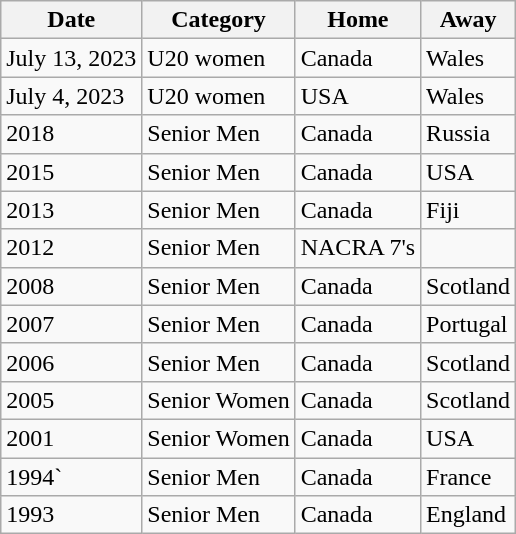<table class="wikitable">
<tr>
<th>Date</th>
<th>Category</th>
<th>Home</th>
<th>Away</th>
</tr>
<tr>
<td>July 13, 2023</td>
<td>U20 women</td>
<td>Canada</td>
<td>Wales</td>
</tr>
<tr>
<td>July 4, 2023</td>
<td>U20 women</td>
<td>USA</td>
<td>Wales</td>
</tr>
<tr>
<td>2018</td>
<td>Senior Men</td>
<td>Canada</td>
<td>Russia</td>
</tr>
<tr>
<td>2015</td>
<td>Senior Men</td>
<td>Canada</td>
<td>USA</td>
</tr>
<tr>
<td>2013</td>
<td>Senior Men</td>
<td>Canada</td>
<td>Fiji</td>
</tr>
<tr>
<td>2012</td>
<td>Senior Men</td>
<td>NACRA 7's</td>
<td></td>
</tr>
<tr>
<td>2008</td>
<td>Senior Men</td>
<td>Canada</td>
<td>Scotland</td>
</tr>
<tr>
<td>2007</td>
<td>Senior Men</td>
<td>Canada</td>
<td>Portugal</td>
</tr>
<tr>
<td>2006</td>
<td>Senior Men</td>
<td>Canada</td>
<td>Scotland</td>
</tr>
<tr>
<td>2005</td>
<td>Senior Women</td>
<td>Canada</td>
<td>Scotland</td>
</tr>
<tr>
<td>2001</td>
<td>Senior Women</td>
<td>Canada</td>
<td>USA</td>
</tr>
<tr>
<td>1994`</td>
<td>Senior Men</td>
<td>Canada</td>
<td>France</td>
</tr>
<tr>
<td>1993</td>
<td>Senior Men</td>
<td>Canada</td>
<td>England</td>
</tr>
</table>
